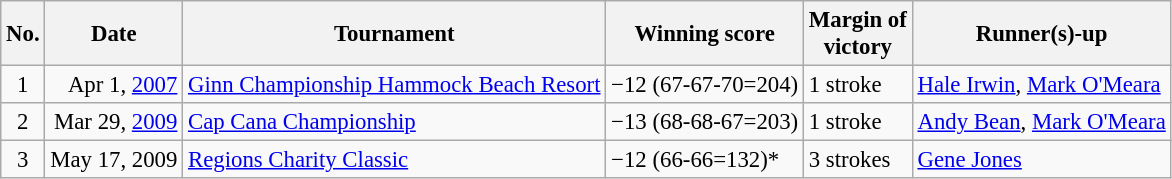<table class="wikitable" style="font-size:95%;">
<tr>
<th>No.</th>
<th>Date</th>
<th>Tournament</th>
<th>Winning score</th>
<th>Margin of<br>victory</th>
<th>Runner(s)-up</th>
</tr>
<tr>
<td align=center>1</td>
<td align=right>Apr 1, <a href='#'>2007</a></td>
<td><a href='#'>Ginn Championship Hammock Beach Resort</a></td>
<td>−12 (67-67-70=204)</td>
<td>1 stroke</td>
<td> <a href='#'>Hale Irwin</a>,  <a href='#'>Mark O'Meara</a></td>
</tr>
<tr>
<td align=center>2</td>
<td align=right>Mar 29, <a href='#'>2009</a></td>
<td><a href='#'>Cap Cana Championship</a></td>
<td>−13 (68-68-67=203)</td>
<td>1 stroke</td>
<td> <a href='#'>Andy Bean</a>,  <a href='#'>Mark O'Meara</a></td>
</tr>
<tr>
<td align=center>3</td>
<td align=right>May 17, 2009</td>
<td><a href='#'>Regions Charity Classic</a></td>
<td>−12 (66-66=132)*</td>
<td>3 strokes</td>
<td> <a href='#'>Gene Jones</a></td>
</tr>
</table>
